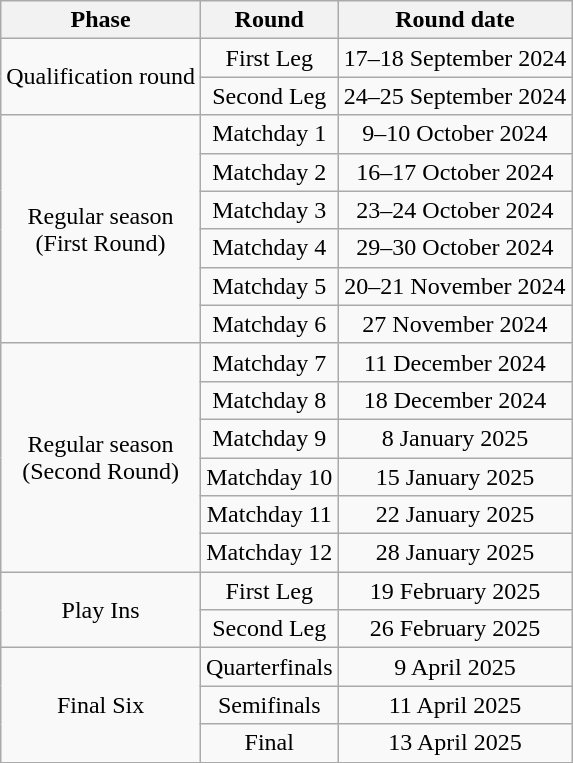<table class="wikitable" style="text-align:center">
<tr>
<th>Phase</th>
<th>Round</th>
<th>Round date</th>
</tr>
<tr>
<td rowspan=2>Qualification round</td>
<td>First Leg</td>
<td>17–18 September 2024</td>
</tr>
<tr>
<td>Second Leg</td>
<td>24–25 September 2024</td>
</tr>
<tr>
<td rowspan=6>Regular season<br>(First Round)</td>
<td>Matchday 1</td>
<td>9–10 October 2024</td>
</tr>
<tr>
<td>Matchday 2</td>
<td>16–17 October 2024</td>
</tr>
<tr>
<td>Matchday 3</td>
<td>23–24 October 2024</td>
</tr>
<tr>
<td>Matchday 4</td>
<td>29–30 October 2024</td>
</tr>
<tr>
<td>Matchday 5</td>
<td>20–21 November 2024</td>
</tr>
<tr>
<td>Matchday 6</td>
<td>27 November 2024</td>
</tr>
<tr>
<td rowspan=6>Regular season<br>(Second Round)</td>
<td>Matchday 7</td>
<td>11 December 2024</td>
</tr>
<tr>
<td>Matchday 8</td>
<td>18 December 2024</td>
</tr>
<tr>
<td>Matchday 9</td>
<td>8 January 2025</td>
</tr>
<tr>
<td>Matchday 10</td>
<td>15 January 2025</td>
</tr>
<tr>
<td>Matchday 11</td>
<td>22 January 2025</td>
</tr>
<tr>
<td>Matchday 12</td>
<td>28 January 2025</td>
</tr>
<tr>
<td rowspan=2>Play Ins</td>
<td>First Leg</td>
<td>19 February 2025</td>
</tr>
<tr>
<td>Second Leg</td>
<td>26 February 2025</td>
</tr>
<tr>
<td rowspan=3>Final Six</td>
<td>Quarterfinals</td>
<td>9 April 2025</td>
</tr>
<tr>
<td>Semifinals</td>
<td>11 April 2025</td>
</tr>
<tr>
<td>Final</td>
<td>13 April 2025</td>
</tr>
</table>
